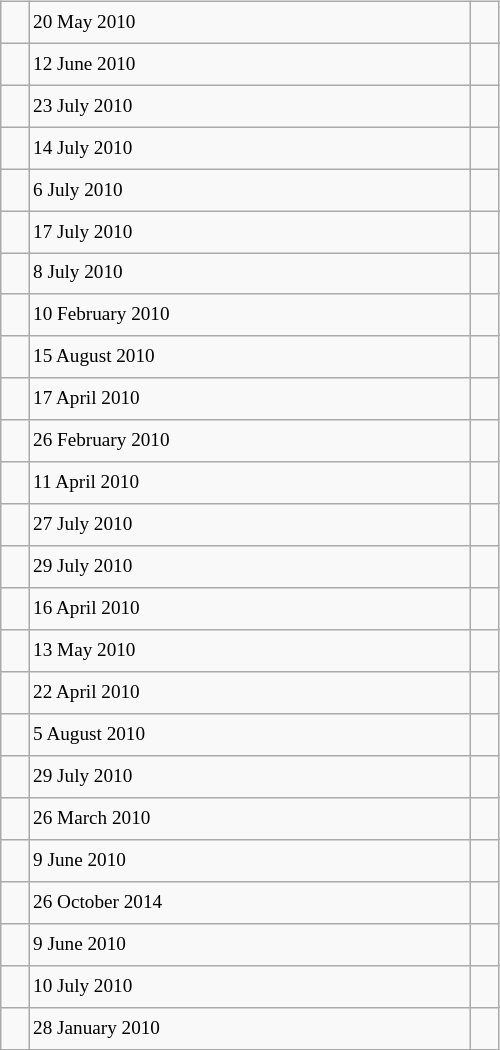<table class="wikitable" style="font-size: 80%; float: left; width: 26em; margin-right: 1em; height: 700px">
<tr>
<td></td>
<td>20 May 2010</td>
<td></td>
</tr>
<tr>
<td></td>
<td>12 June 2010</td>
<td></td>
</tr>
<tr>
<td></td>
<td>23 July 2010</td>
<td></td>
</tr>
<tr>
<td></td>
<td>14 July 2010</td>
<td></td>
</tr>
<tr>
<td></td>
<td>6 July 2010</td>
<td></td>
</tr>
<tr>
<td></td>
<td>17 July 2010</td>
<td></td>
</tr>
<tr>
<td></td>
<td>8 July 2010</td>
<td></td>
</tr>
<tr>
<td></td>
<td>10 February 2010</td>
<td></td>
</tr>
<tr>
<td></td>
<td>15 August 2010</td>
<td></td>
</tr>
<tr>
<td></td>
<td>17 April 2010</td>
<td></td>
</tr>
<tr>
<td></td>
<td>26 February 2010</td>
<td></td>
</tr>
<tr>
<td></td>
<td>11 April 2010</td>
<td></td>
</tr>
<tr>
<td></td>
<td>27 July 2010</td>
<td></td>
</tr>
<tr>
<td></td>
<td>29 July 2010</td>
<td></td>
</tr>
<tr>
<td></td>
<td>16 April 2010</td>
<td></td>
</tr>
<tr>
<td></td>
<td>13 May 2010</td>
<td></td>
</tr>
<tr>
<td></td>
<td>22 April 2010</td>
<td></td>
</tr>
<tr>
<td></td>
<td>5 August 2010</td>
<td></td>
</tr>
<tr>
<td></td>
<td>29 July 2010</td>
<td></td>
</tr>
<tr>
<td></td>
<td>26 March 2010</td>
<td></td>
</tr>
<tr>
<td></td>
<td>9 June 2010</td>
<td></td>
</tr>
<tr>
<td></td>
<td>26 October 2014</td>
<td></td>
</tr>
<tr>
<td></td>
<td>9 June 2010</td>
<td></td>
</tr>
<tr>
<td></td>
<td>10 July 2010</td>
<td></td>
</tr>
<tr>
<td></td>
<td>28 January 2010</td>
<td></td>
</tr>
</table>
